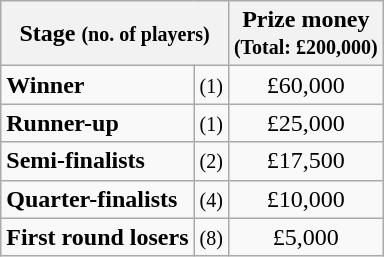<table class="wikitable">
<tr>
<th colspan="2">Stage <small>(no. of players)</small></th>
<th>Prize money<br><small>(Total: £200,000)</small></th>
</tr>
<tr>
<td><strong>Winner</strong></td>
<td align="center"><small>(1)</small></td>
<td align="center">£60,000</td>
</tr>
<tr>
<td><strong>Runner-up</strong></td>
<td align="center"><small>(1)</small></td>
<td align="center">£25,000</td>
</tr>
<tr>
<td><strong>Semi-finalists</strong></td>
<td align="center"><small>(2)</small></td>
<td align="center">£17,500</td>
</tr>
<tr>
<td><strong>Quarter-finalists</strong></td>
<td align="center"><small>(4)</small></td>
<td align="center">£10,000</td>
</tr>
<tr>
<td><strong>First round losers</strong></td>
<td align="center"><small>(8)</small></td>
<td align="center">£5,000</td>
</tr>
</table>
